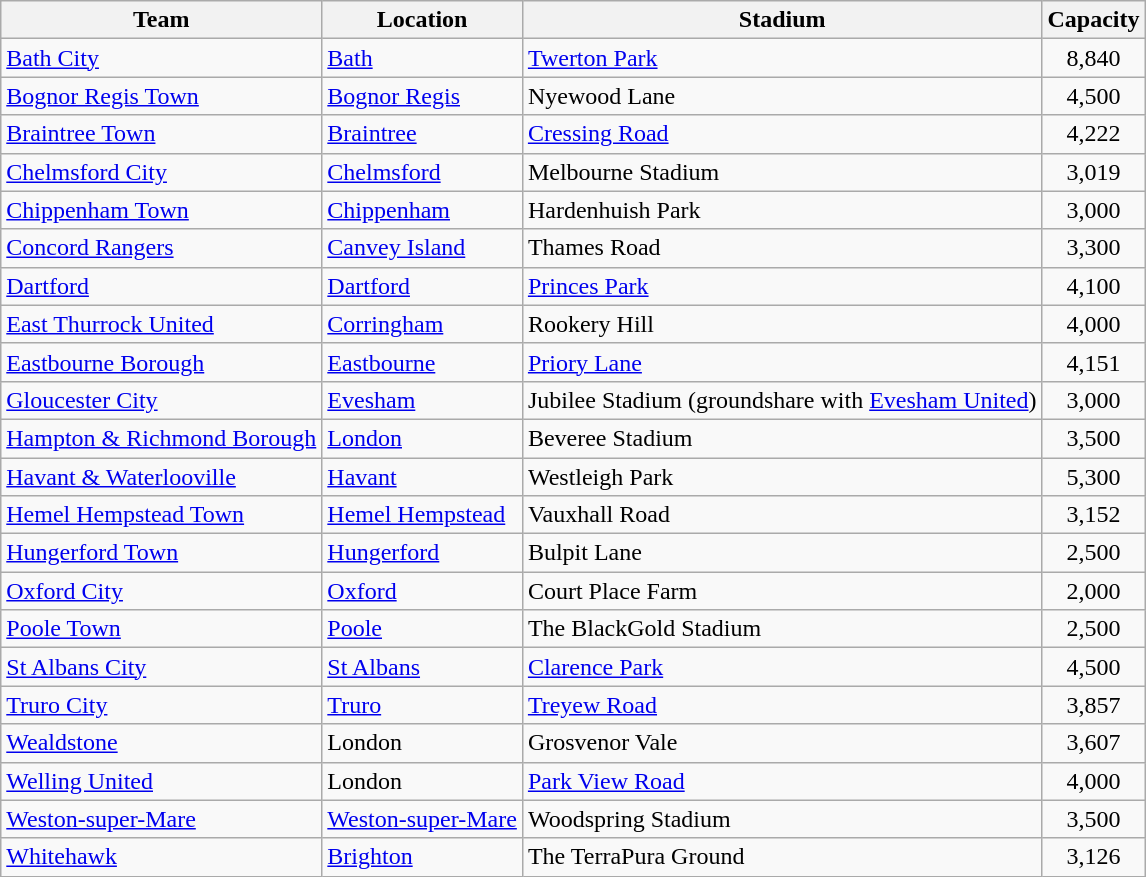<table class="wikitable sortable">
<tr>
<th>Team</th>
<th>Location</th>
<th>Stadium</th>
<th>Capacity</th>
</tr>
<tr>
<td><a href='#'>Bath City</a></td>
<td><a href='#'>Bath</a> </td>
<td><a href='#'>Twerton Park</a></td>
<td align="center">8,840</td>
</tr>
<tr>
<td><a href='#'>Bognor Regis Town</a></td>
<td><a href='#'>Bognor Regis</a></td>
<td>Nyewood Lane</td>
<td align="center">4,500</td>
</tr>
<tr>
<td><a href='#'>Braintree Town</a></td>
<td><a href='#'>Braintree</a></td>
<td><a href='#'>Cressing Road</a></td>
<td align="center">4,222</td>
</tr>
<tr>
<td><a href='#'>Chelmsford City</a></td>
<td><a href='#'>Chelmsford</a></td>
<td>Melbourne Stadium</td>
<td align="center">3,019</td>
</tr>
<tr>
<td><a href='#'>Chippenham Town</a></td>
<td><a href='#'>Chippenham</a></td>
<td>Hardenhuish Park</td>
<td align="center">3,000</td>
</tr>
<tr>
<td><a href='#'>Concord Rangers</a></td>
<td><a href='#'>Canvey Island</a></td>
<td>Thames Road</td>
<td align="center">3,300</td>
</tr>
<tr>
<td><a href='#'>Dartford</a></td>
<td><a href='#'>Dartford</a></td>
<td><a href='#'>Princes Park</a></td>
<td align="center">4,100</td>
</tr>
<tr>
<td><a href='#'>East Thurrock United</a></td>
<td><a href='#'>Corringham</a></td>
<td>Rookery Hill</td>
<td align="center">4,000</td>
</tr>
<tr>
<td><a href='#'>Eastbourne Borough</a></td>
<td><a href='#'>Eastbourne</a></td>
<td><a href='#'>Priory Lane</a></td>
<td align="center">4,151</td>
</tr>
<tr>
<td><a href='#'>Gloucester City</a></td>
<td><a href='#'>Evesham</a></td>
<td>Jubilee Stadium (groundshare with <a href='#'>Evesham United</a>)</td>
<td align="center">3,000</td>
</tr>
<tr>
<td><a href='#'>Hampton & Richmond Borough</a></td>
<td><a href='#'>London</a> </td>
<td>Beveree Stadium</td>
<td align="center">3,500</td>
</tr>
<tr>
<td><a href='#'>Havant & Waterlooville</a></td>
<td><a href='#'>Havant</a></td>
<td>Westleigh Park</td>
<td align="center">5,300</td>
</tr>
<tr>
<td><a href='#'>Hemel Hempstead Town</a></td>
<td><a href='#'>Hemel Hempstead</a></td>
<td>Vauxhall Road</td>
<td align="center">3,152</td>
</tr>
<tr>
<td><a href='#'>Hungerford Town</a></td>
<td><a href='#'>Hungerford</a></td>
<td>Bulpit Lane</td>
<td align="center">2,500</td>
</tr>
<tr>
<td><a href='#'>Oxford City</a></td>
<td><a href='#'>Oxford</a> </td>
<td>Court Place Farm</td>
<td align="center">2,000</td>
</tr>
<tr>
<td><a href='#'>Poole Town</a></td>
<td><a href='#'>Poole</a></td>
<td>The BlackGold Stadium</td>
<td align="center">2,500</td>
</tr>
<tr>
<td><a href='#'>St Albans City</a></td>
<td><a href='#'>St Albans</a></td>
<td><a href='#'>Clarence Park</a></td>
<td align="center">4,500</td>
</tr>
<tr>
<td><a href='#'>Truro City</a></td>
<td><a href='#'>Truro</a></td>
<td><a href='#'>Treyew Road</a></td>
<td align="center">3,857</td>
</tr>
<tr>
<td><a href='#'>Wealdstone</a></td>
<td>London </td>
<td>Grosvenor Vale</td>
<td align="center">3,607</td>
</tr>
<tr>
<td><a href='#'>Welling United</a></td>
<td>London </td>
<td><a href='#'>Park View Road</a></td>
<td align="center">4,000</td>
</tr>
<tr>
<td><a href='#'>Weston-super-Mare</a></td>
<td><a href='#'>Weston-super-Mare</a></td>
<td>Woodspring Stadium</td>
<td align="center">3,500</td>
</tr>
<tr>
<td><a href='#'>Whitehawk</a></td>
<td><a href='#'>Brighton</a></td>
<td>The TerraPura Ground</td>
<td align="center">3,126</td>
</tr>
</table>
